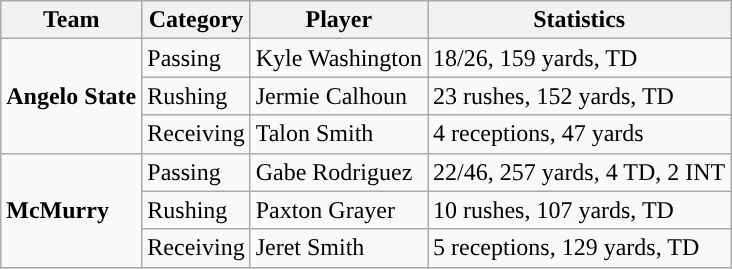<table class="wikitable" style="float: left;">
<tr>
<th>Team</th>
<th>Category</th>
<th>Player</th>
<th>Statistics</th>
</tr>
<tr>
<td rowspan=3><strong>Angelo State</strong></td>
<td>Passing</td>
<td>Kyle Washington</td>
<td>18/26, 159 yards, TD</td>
</tr>
<tr>
<td>Rushing</td>
<td>Jermie Calhoun</td>
<td>23 rushes, 152 yards, TD</td>
</tr>
<tr>
<td>Receiving</td>
<td>Talon Smith</td>
<td>4 receptions, 47 yards</td>
</tr>
<tr>
<td rowspan=3><strong>McMurry</strong></td>
<td>Passing</td>
<td>Gabe Rodriguez</td>
<td>22/46, 257 yards, 4 TD, 2 INT</td>
</tr>
<tr>
<td>Rushing</td>
<td>Paxton Grayer</td>
<td>10 rushes, 107 yards, TD</td>
</tr>
<tr>
<td>Receiving</td>
<td>Jeret Smith</td>
<td>5 receptions, 129 yards, TD</td>
</tr>
</table>
